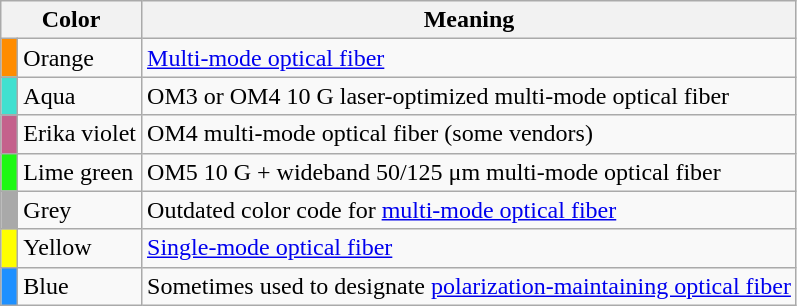<table class=wikitable>
<tr>
<th colspan=2>Color</th>
<th>Meaning</th>
</tr>
<tr>
<td style="background:darkorange"> </td>
<td>Orange</td>
<td><a href='#'>Multi-mode optical fiber</a></td>
</tr>
<tr>
<td style="background:turquoise"></td>
<td>Aqua</td>
<td>OM3 or OM4 10 G laser-optimized  multi-mode optical fiber</td>
</tr>
<tr>
<td style="background:#c4618c"></td>
<td>Erika violet</td>
<td>OM4 multi-mode optical fiber (some vendors)</td>
</tr>
<tr>
<td style="background:#1cf913"></td>
<td>Lime green</td>
<td>OM5 10 G + wideband 50/125 μm multi-mode optical fiber</td>
</tr>
<tr>
<td style="background:darkgray"></td>
<td>Grey</td>
<td>Outdated color code for <a href='#'>multi-mode optical fiber</a></td>
</tr>
<tr>
<td style="background:Yellow"></td>
<td>Yellow</td>
<td><a href='#'>Single-mode optical fiber</a></td>
</tr>
<tr>
<td style="background:dodgerblue"></td>
<td>Blue</td>
<td>Sometimes used to designate <a href='#'>polarization-maintaining optical fiber</a></td>
</tr>
</table>
